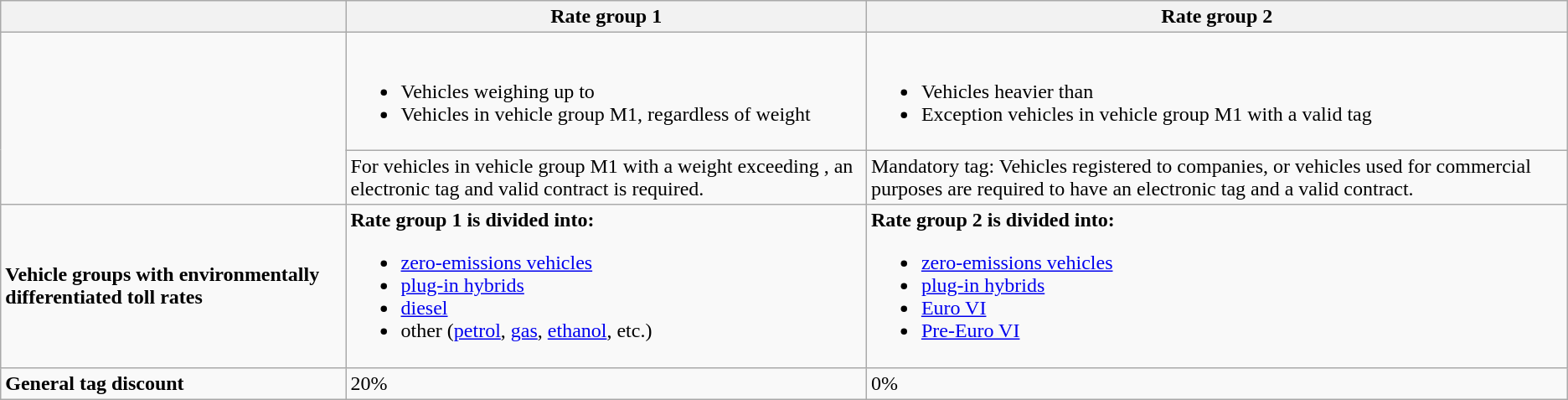<table class="wikitable">
<tr>
<th></th>
<th>Rate group 1</th>
<th>Rate group 2</th>
</tr>
<tr>
<td rowspan="2"></td>
<td><br><ul><li>Vehicles weighing up to </li><li>Vehicles in vehicle group M1, regardless of weight</li></ul></td>
<td><br><ul><li>Vehicles heavier than </li><li>Exception vehicles in vehicle group M1 with a valid tag</li></ul></td>
</tr>
<tr>
<td>For vehicles in vehicle group M1 with a weight exceeding , an electronic tag and valid contract is required.</td>
<td>Mandatory tag: Vehicles registered to companies, or vehicles used for commercial purposes are required to have an electronic tag and a valid contract.</td>
</tr>
<tr>
<td><strong>Vehicle groups with environmentally differentiated toll rates</strong></td>
<td><strong>Rate group 1 is divided into:</strong><br><ul><li><a href='#'>zero-emissions vehicles</a></li><li><a href='#'>plug-in hybrids</a></li><li><a href='#'>diesel</a></li><li>other (<a href='#'>petrol</a>, <a href='#'>gas</a>, <a href='#'>ethanol</a>, etc.)</li></ul></td>
<td><strong>Rate group 2 is divided into:</strong><br><ul><li><a href='#'>zero-emissions vehicles</a></li><li><a href='#'>plug-in hybrids</a></li><li><a href='#'>Euro VI</a></li><li><a href='#'>Pre-Euro VI</a></li></ul></td>
</tr>
<tr>
<td><strong>General tag discount</strong></td>
<td>20%</td>
<td>0%</td>
</tr>
</table>
